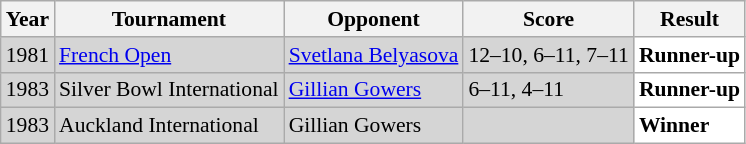<table class="sortable wikitable" style="font-size: 90%;">
<tr>
<th>Year</th>
<th>Tournament</th>
<th>Opponent</th>
<th>Score</th>
<th>Result</th>
</tr>
<tr style="background:#D5D5D5">
<td align="center">1981</td>
<td align="left"><a href='#'>French Open</a></td>
<td align="left"> <a href='#'>Svetlana Belyasova</a></td>
<td align="left">12–10, 6–11, 7–11</td>
<td style="text-align:left; background:white"> <strong>Runner-up</strong></td>
</tr>
<tr style="background:#D5D5D5">
<td align="center">1983</td>
<td align="left">Silver Bowl International</td>
<td align="left"> <a href='#'>Gillian Gowers</a></td>
<td align="left">6–11, 4–11</td>
<td style="text-align:left; background:white"> <strong>Runner-up</strong></td>
</tr>
<tr style="background:#D5D5D5">
<td align="center">1983</td>
<td align="left">Auckland International</td>
<td align="left"> Gillian Gowers</td>
<td align="left"></td>
<td style="text-align:left; background:white"> <strong>Winner</strong></td>
</tr>
</table>
